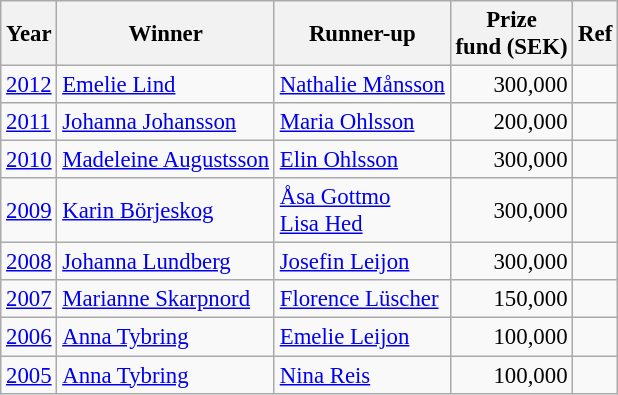<table class=wikitable style="font-size:95%">
<tr>
<th>Year</th>
<th>Winner</th>
<th>Runner-up</th>
<th>Prize<br>fund (SEK)</th>
<th>Ref</th>
</tr>
<tr>
<td><a href='#'>2012</a></td>
<td> <a href='#'>Emelie Lind</a></td>
<td> <a href='#'>Nathalie Månsson</a></td>
<td align=right>300,000</td>
<td></td>
</tr>
<tr>
<td><a href='#'>2011</a></td>
<td> <a href='#'>Johanna Johansson</a></td>
<td> <a href='#'>Maria Ohlsson</a></td>
<td align=right>200,000</td>
<td></td>
</tr>
<tr>
<td><a href='#'>2010</a></td>
<td> <a href='#'>Madeleine Augustsson</a></td>
<td> <a href='#'>Elin Ohlsson</a></td>
<td align=right>300,000</td>
<td></td>
</tr>
<tr>
<td><a href='#'>2009</a></td>
<td> <a href='#'>Karin Börjeskog</a></td>
<td> <a href='#'>Åsa Gottmo</a><br> <a href='#'>Lisa Hed</a></td>
<td align=right>300,000</td>
<td></td>
</tr>
<tr>
<td><a href='#'>2008</a></td>
<td> <a href='#'>Johanna Lundberg</a></td>
<td> <a href='#'>Josefin Leijon</a></td>
<td align=right>300,000</td>
<td></td>
</tr>
<tr>
<td><a href='#'>2007</a></td>
<td> <a href='#'>Marianne Skarpnord</a></td>
<td> <a href='#'>Florence Lüscher</a></td>
<td align=right>150,000</td>
<td></td>
</tr>
<tr>
<td><a href='#'>2006</a></td>
<td> <a href='#'>Anna Tybring</a></td>
<td> <a href='#'>Emelie Leijon</a></td>
<td align=right>100,000</td>
<td></td>
</tr>
<tr>
<td><a href='#'>2005</a></td>
<td> <a href='#'>Anna Tybring </a></td>
<td> <a href='#'>Nina Reis</a></td>
<td align=right>100,000</td>
<td></td>
</tr>
</table>
